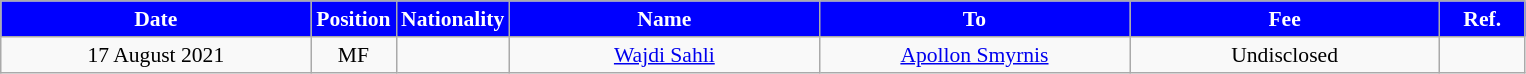<table class="wikitable"  style="text-align:center; font-size:90%; ">
<tr>
<th style="background:#0000ff; color:white; width:200px;">Date</th>
<th style="background:#0000ff; color:white; width:50px;">Position</th>
<th style="background:#0000ff; color:white; width:50px;">Nationality</th>
<th style="background:#0000ff; color:white; width:200px;">Name</th>
<th style="background:#0000ff; color:white; width:200px;">To</th>
<th style="background:#0000ff; color:white; width:200px;">Fee</th>
<th style="background:#0000ff; color:white; width:50px;">Ref.</th>
</tr>
<tr>
<td>17 August 2021</td>
<td>MF</td>
<td></td>
<td><a href='#'>Wajdi Sahli</a></td>
<td><a href='#'>Apollon Smyrnis</a></td>
<td>Undisclosed</td>
<td></td>
</tr>
</table>
